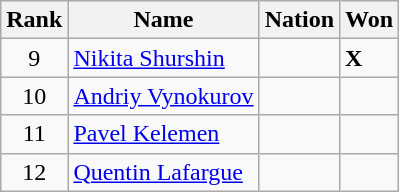<table class=wikitable sortable style=text-align:center>
<tr>
<th>Rank</th>
<th>Name</th>
<th>Nation</th>
<th>Won</th>
</tr>
<tr style=background: #ccffcc;>
<td>9</td>
<td align=left><a href='#'>Nikita Shurshin</a></td>
<td align=left></td>
<td align=left><strong>X</strong></td>
</tr>
<tr>
<td>10</td>
<td align=left><a href='#'>Andriy Vynokurov</a></td>
<td align=left></td>
<td></td>
</tr>
<tr>
<td>11</td>
<td align=left><a href='#'>Pavel Kelemen</a></td>
<td align=left></td>
<td></td>
</tr>
<tr>
<td>12</td>
<td align=left><a href='#'>Quentin Lafargue</a></td>
<td align=left></td>
<td></td>
</tr>
</table>
